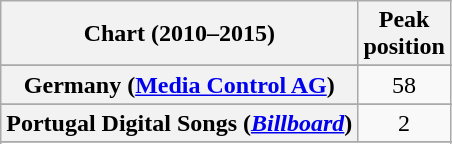<table class="wikitable sortable plainrowheaders" style="text-align:center">
<tr>
<th>Chart (2010–2015)</th>
<th>Peak<br>position</th>
</tr>
<tr>
</tr>
<tr>
</tr>
<tr>
</tr>
<tr>
</tr>
<tr>
</tr>
<tr>
</tr>
<tr>
</tr>
<tr>
</tr>
<tr>
</tr>
<tr>
</tr>
<tr>
<th scope="row">Germany (<a href='#'>Media Control AG</a>)</th>
<td align="center">58</td>
</tr>
<tr>
</tr>
<tr>
</tr>
<tr>
</tr>
<tr>
<th scope="row">Portugal Digital Songs (<em><a href='#'>Billboard</a></em>)</th>
<td align="center">2</td>
</tr>
<tr>
</tr>
<tr>
</tr>
<tr>
</tr>
<tr>
</tr>
<tr>
</tr>
<tr>
</tr>
<tr>
</tr>
<tr>
</tr>
<tr>
</tr>
<tr>
</tr>
<tr>
</tr>
<tr>
</tr>
</table>
